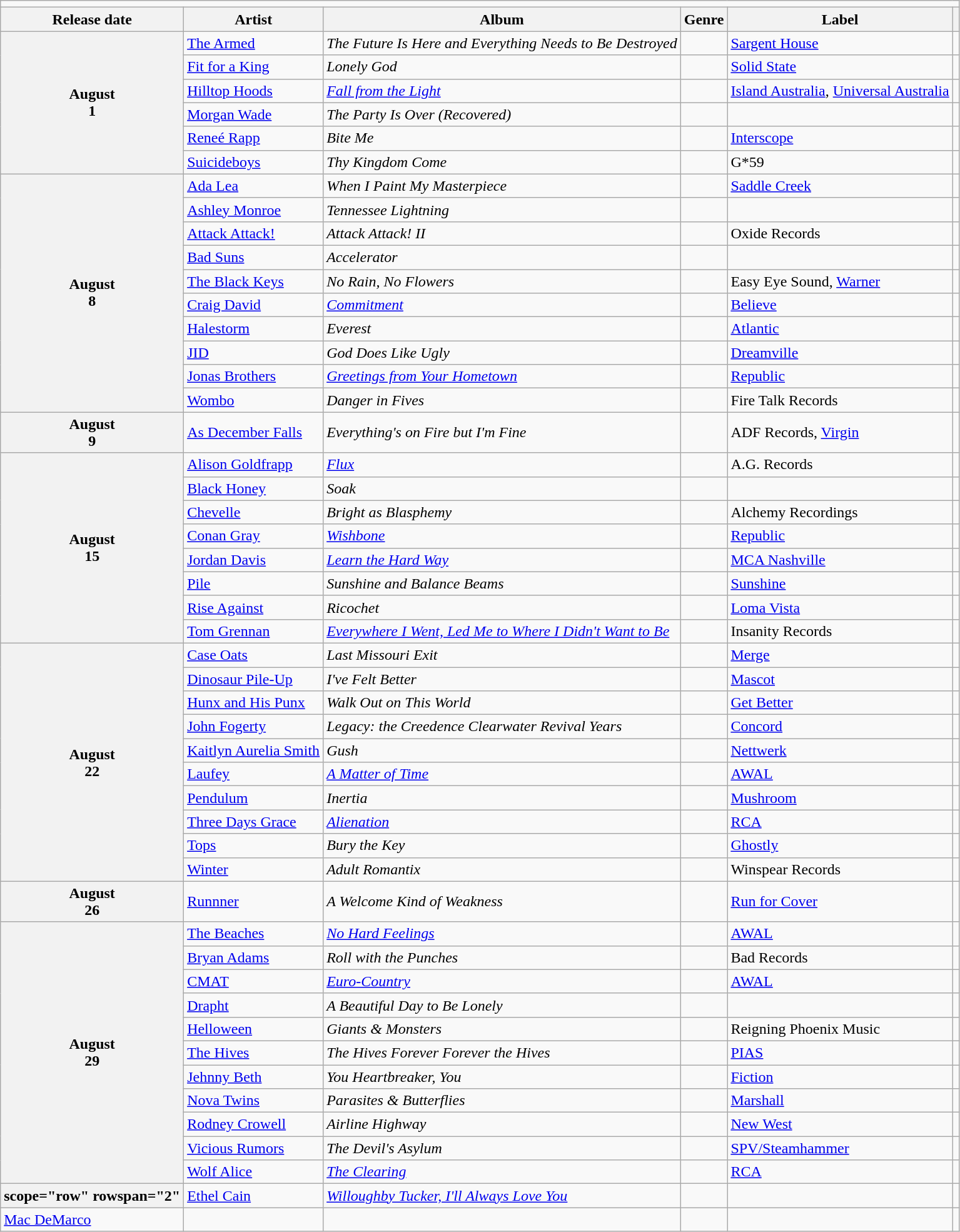<table class="wikitable plainrowheaders">
<tr>
<td colspan="6" style="text-align:center;"></td>
</tr>
<tr>
<th scope="col">Release date</th>
<th scope="col">Artist</th>
<th scope="col">Album</th>
<th scope="col">Genre</th>
<th scope="col">Label</th>
<th scope="col"></th>
</tr>
<tr>
<th scope="row" rowspan="6" style="text-align:center;">August<br>1</th>
<td><a href='#'>The Armed</a></td>
<td><em>The Future Is Here and Everything Needs to Be Destroyed</em></td>
<td></td>
<td><a href='#'>Sargent House</a></td>
<td></td>
</tr>
<tr>
<td><a href='#'>Fit for a King</a></td>
<td><em>Lonely God</em></td>
<td></td>
<td><a href='#'>Solid State</a></td>
<td></td>
</tr>
<tr>
<td><a href='#'>Hilltop Hoods</a></td>
<td><em><a href='#'>Fall from the Light</a></em></td>
<td></td>
<td><a href='#'>Island Australia</a>, <a href='#'>Universal Australia</a></td>
<td></td>
</tr>
<tr>
<td><a href='#'>Morgan Wade</a></td>
<td><em>The Party Is Over (Recovered)</em></td>
<td></td>
<td></td>
<td></td>
</tr>
<tr>
<td><a href='#'>Reneé Rapp</a></td>
<td><em>Bite Me</em></td>
<td></td>
<td><a href='#'>Interscope</a></td>
<td></td>
</tr>
<tr>
<td><a href='#'>Suicideboys</a></td>
<td><em>Thy Kingdom Come</em></td>
<td></td>
<td>G*59</td>
<td></td>
</tr>
<tr>
<th scope="row" rowspan="10" style="text-align:center;">August<br>8</th>
<td><a href='#'>Ada Lea</a></td>
<td><em>When I Paint My Masterpiece</em></td>
<td></td>
<td><a href='#'>Saddle Creek</a></td>
<td></td>
</tr>
<tr>
<td><a href='#'>Ashley Monroe</a></td>
<td><em>Tennessee Lightning</em></td>
<td></td>
<td></td>
<td></td>
</tr>
<tr>
<td><a href='#'>Attack Attack!</a></td>
<td><em>Attack Attack! II</em></td>
<td></td>
<td>Oxide Records</td>
<td></td>
</tr>
<tr>
<td><a href='#'>Bad Suns</a></td>
<td><em>Accelerator</em></td>
<td></td>
<td></td>
<td></td>
</tr>
<tr>
<td><a href='#'>The Black Keys</a></td>
<td><em>No Rain, No Flowers</em></td>
<td></td>
<td>Easy Eye Sound, <a href='#'>Warner</a></td>
<td></td>
</tr>
<tr>
<td><a href='#'>Craig David</a></td>
<td><em><a href='#'>Commitment</a></em></td>
<td></td>
<td><a href='#'>Believe</a></td>
<td></td>
</tr>
<tr>
<td><a href='#'>Halestorm</a></td>
<td><em>Everest</em></td>
<td></td>
<td><a href='#'>Atlantic</a></td>
<td></td>
</tr>
<tr>
<td><a href='#'>JID</a></td>
<td><em>God Does Like Ugly</em></td>
<td></td>
<td><a href='#'>Dreamville</a></td>
<td></td>
</tr>
<tr>
<td><a href='#'>Jonas Brothers</a></td>
<td><em><a href='#'>Greetings from Your Hometown</a></em></td>
<td></td>
<td><a href='#'>Republic</a></td>
<td></td>
</tr>
<tr>
<td><a href='#'>Wombo</a></td>
<td><em>Danger in Fives</em></td>
<td></td>
<td>Fire Talk Records</td>
<td></td>
</tr>
<tr>
<th scope="row" style="text-align:center;">August<br>9</th>
<td><a href='#'>As December Falls</a></td>
<td><em>Everything's on Fire but I'm Fine</em></td>
<td></td>
<td>ADF Records, <a href='#'>Virgin</a></td>
<td></td>
</tr>
<tr>
<th scope="row" rowspan="8" style="text-align:center;">August<br>15</th>
<td><a href='#'>Alison Goldfrapp</a></td>
<td><em><a href='#'>Flux</a></em></td>
<td></td>
<td>A.G. Records</td>
<td></td>
</tr>
<tr>
<td><a href='#'>Black Honey</a></td>
<td><em>Soak</em></td>
<td></td>
<td></td>
<td></td>
</tr>
<tr>
<td><a href='#'>Chevelle</a></td>
<td><em>Bright as Blasphemy</em></td>
<td></td>
<td>Alchemy Recordings</td>
<td></td>
</tr>
<tr>
<td><a href='#'>Conan Gray</a></td>
<td><em><a href='#'>Wishbone</a></em></td>
<td></td>
<td><a href='#'>Republic</a></td>
<td></td>
</tr>
<tr>
<td><a href='#'>Jordan Davis</a></td>
<td><em><a href='#'>Learn the Hard Way</a></em></td>
<td></td>
<td><a href='#'>MCA Nashville</a></td>
<td></td>
</tr>
<tr>
<td><a href='#'>Pile</a></td>
<td><em>Sunshine and Balance Beams</em></td>
<td></td>
<td><a href='#'>Sunshine</a></td>
<td></td>
</tr>
<tr>
<td><a href='#'>Rise Against</a></td>
<td><em>Ricochet</em></td>
<td></td>
<td><a href='#'>Loma Vista</a></td>
<td></td>
</tr>
<tr>
<td><a href='#'>Tom Grennan</a></td>
<td><em><a href='#'>Everywhere I Went, Led Me to Where I Didn't Want to Be</a></em></td>
<td></td>
<td>Insanity Records</td>
<td></td>
</tr>
<tr>
<th scope="row" rowspan="10" style="text-align:center;">August<br>22</th>
<td><a href='#'>Case Oats</a></td>
<td><em>Last Missouri Exit</em></td>
<td></td>
<td><a href='#'>Merge</a></td>
<td></td>
</tr>
<tr>
<td><a href='#'>Dinosaur Pile-Up</a></td>
<td><em>I've Felt Better</em></td>
<td></td>
<td><a href='#'>Mascot</a></td>
<td></td>
</tr>
<tr>
<td><a href='#'>Hunx and His Punx</a></td>
<td><em>Walk Out on This World</em></td>
<td></td>
<td><a href='#'>Get Better</a></td>
<td></td>
</tr>
<tr>
<td><a href='#'>John Fogerty</a></td>
<td><em>Legacy: the Creedence Clearwater Revival Years</em></td>
<td></td>
<td><a href='#'>Concord</a></td>
<td></td>
</tr>
<tr>
<td><a href='#'>Kaitlyn Aurelia Smith</a></td>
<td><em>Gush</em></td>
<td></td>
<td><a href='#'>Nettwerk</a></td>
<td></td>
</tr>
<tr>
<td><a href='#'>Laufey</a></td>
<td><em><a href='#'>A Matter of Time</a></em></td>
<td></td>
<td><a href='#'>AWAL</a></td>
<td></td>
</tr>
<tr>
<td><a href='#'>Pendulum</a></td>
<td><em>Inertia</em></td>
<td></td>
<td><a href='#'>Mushroom</a></td>
<td></td>
</tr>
<tr>
<td><a href='#'>Three Days Grace</a></td>
<td><em><a href='#'>Alienation</a></em></td>
<td></td>
<td><a href='#'>RCA</a></td>
<td></td>
</tr>
<tr>
<td><a href='#'>Tops</a></td>
<td><em>Bury the Key</em></td>
<td></td>
<td><a href='#'>Ghostly</a></td>
<td></td>
</tr>
<tr>
<td><a href='#'>Winter</a></td>
<td><em>Adult Romantix</em></td>
<td></td>
<td>Winspear Records</td>
<td></td>
</tr>
<tr>
<th scope="row" style="text-align:center;">August<br>26</th>
<td><a href='#'>Runnner</a></td>
<td><em>A Welcome Kind of Weakness</em></td>
<td></td>
<td><a href='#'>Run for Cover</a></td>
<td></td>
</tr>
<tr>
<th scope="row" rowspan="11" style="text-align:center;">August<br>29</th>
<td><a href='#'>The Beaches</a></td>
<td><em><a href='#'>No Hard Feelings</a></em></td>
<td></td>
<td><a href='#'>AWAL</a></td>
<td></td>
</tr>
<tr>
<td><a href='#'>Bryan Adams</a></td>
<td><em>Roll with the Punches</em></td>
<td></td>
<td>Bad Records</td>
<td></td>
</tr>
<tr>
<td><a href='#'>CMAT</a></td>
<td><em><a href='#'>Euro-Country</a></em></td>
<td></td>
<td><a href='#'>AWAL</a></td>
<td></td>
</tr>
<tr>
<td><a href='#'>Drapht</a></td>
<td><em>A Beautiful Day to Be Lonely</em></td>
<td></td>
<td></td>
<td></td>
</tr>
<tr>
<td><a href='#'>Helloween</a></td>
<td><em>Giants & Monsters</em></td>
<td></td>
<td>Reigning Phoenix Music</td>
<td></td>
</tr>
<tr>
<td><a href='#'>The Hives</a></td>
<td><em>The Hives Forever Forever the Hives</em></td>
<td></td>
<td><a href='#'>PIAS</a></td>
<td></td>
</tr>
<tr>
<td><a href='#'>Jehnny Beth</a></td>
<td><em>You Heartbreaker, You</em></td>
<td></td>
<td><a href='#'>Fiction</a></td>
<td></td>
</tr>
<tr>
<td><a href='#'>Nova Twins</a></td>
<td><em>Parasites & Butterflies</em></td>
<td></td>
<td><a href='#'>Marshall</a></td>
<td></td>
</tr>
<tr>
<td><a href='#'>Rodney Crowell</a></td>
<td><em>Airline Highway</em></td>
<td></td>
<td><a href='#'>New West</a></td>
<td></td>
</tr>
<tr>
<td><a href='#'>Vicious Rumors</a></td>
<td><em>The Devil's Asylum</em></td>
<td></td>
<td><a href='#'>SPV/Steamhammer</a></td>
<td></td>
</tr>
<tr>
<td><a href='#'>Wolf Alice</a></td>
<td><em><a href='#'>The Clearing</a></em></td>
<td></td>
<td><a href='#'>RCA</a></td>
<td></td>
</tr>
<tr>
<th>scope="row" rowspan="2" </th>
<td><a href='#'>Ethel Cain</a></td>
<td><em><a href='#'>Willoughby Tucker, I'll Always Love You</a></em></td>
<td></td>
<td></td>
<td></td>
</tr>
<tr>
<td><a href='#'>Mac DeMarco</a></td>
<td></td>
<td></td>
<td></td>
<td></td>
</tr>
</table>
